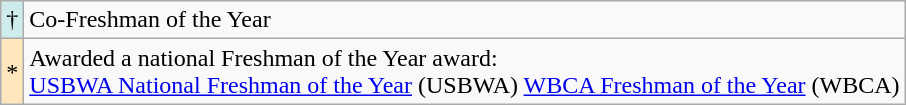<table class="wikitable">
<tr>
<td style="background:#cfecec;">†</td>
<td>Co-Freshman of the Year</td>
</tr>
<tr>
<td style="background:#ffe6bd;">*</td>
<td>Awarded a national Freshman of the Year award:<br><a href='#'>USBWA National Freshman of the Year</a> (USBWA)
<a href='#'>WBCA Freshman of the Year</a> (WBCA)</td>
</tr>
</table>
